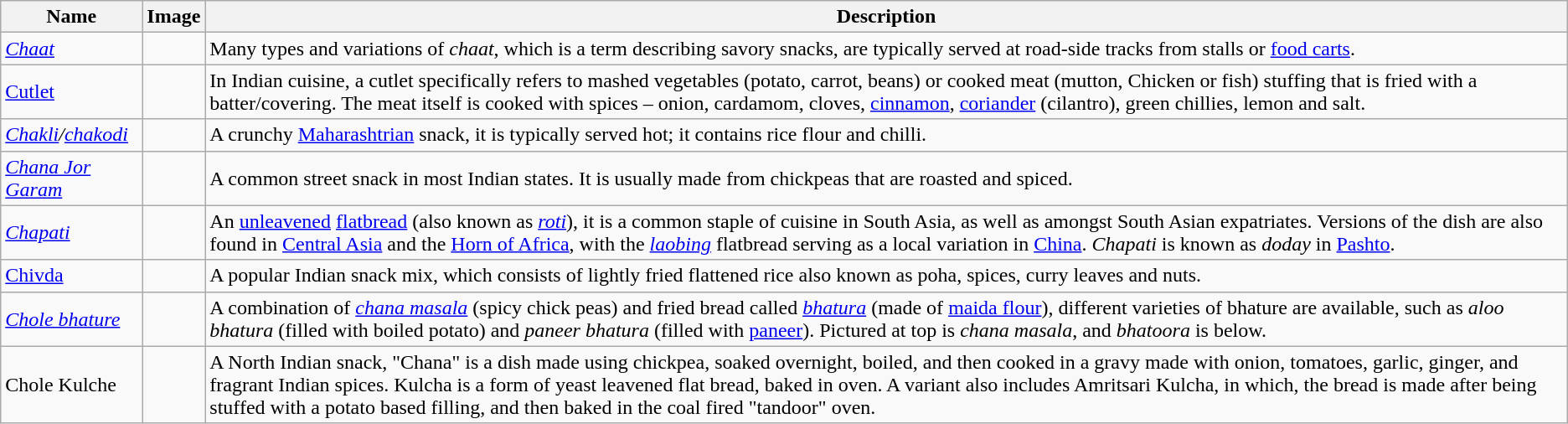<table class="wikitable">
<tr>
<th>Name</th>
<th>Image</th>
<th>Description</th>
</tr>
<tr>
<td><em><a href='#'>Chaat</a></em></td>
<td></td>
<td>Many types and variations of <em>chaat</em>, which is a term describing savory snacks, are typically served at road-side tracks from stalls or <a href='#'>food carts</a>.</td>
</tr>
<tr>
<td><a href='#'>Cutlet</a></td>
<td></td>
<td>In Indian cuisine, a cutlet specifically refers to mashed vegetables (potato, carrot, beans) or cooked meat (mutton, Chicken or fish) stuffing that is fried with a batter/covering.  The meat itself is cooked with spices – onion, cardamom, cloves, <a href='#'>cinnamon</a>, <a href='#'>coriander</a> (cilantro), green chillies, lemon and salt.</td>
</tr>
<tr>
<td><em><a href='#'>Chakli</a>/<a href='#'>chakodi</a></em></td>
<td></td>
<td>A crunchy <a href='#'>Maharashtrian</a> snack, it is typically served hot; it contains rice flour and chilli.</td>
</tr>
<tr>
<td><em><a href='#'>Chana Jor Garam</a></em></td>
<td></td>
<td>A common street snack in most Indian states. It is usually made from chickpeas that are roasted and spiced.</td>
</tr>
<tr>
<td><em><a href='#'>Chapati</a></em></td>
<td></td>
<td>An <a href='#'>unleavened</a> <a href='#'>flatbread</a> (also known as <em><a href='#'>roti</a></em>), it is a common staple of cuisine in South Asia, as well as amongst South Asian expatriates. Versions of the dish are also found in <a href='#'>Central Asia</a> and the <a href='#'>Horn of Africa</a>, with the <em><a href='#'>laobing</a></em> flatbread serving as a local variation in <a href='#'>China</a>. <em>Chapati</em> is known as <em>doday</em> in <a href='#'>Pashto</a>.</td>
</tr>
<tr>
<td><a href='#'>Chivda</a></td>
<td><br></td>
<td>A popular Indian snack mix, which consists of lightly fried flattened rice also known as poha, spices, curry leaves and nuts.</td>
</tr>
<tr>
<td><em><a href='#'>Chole bhature</a></em></td>
<td><br><br></td>
<td>A combination of <em><a href='#'>chana masala</a></em> (spicy chick peas) and fried bread called <em><a href='#'>bhatura</a></em> (made of <a href='#'>maida flour</a>), different varieties of bhature are available, such as <em>aloo bhatura </em>(filled with boiled potato) and <em>paneer bhatura</em> (filled with <a href='#'>paneer</a>).  Pictured at top is <em>chana masala</em>, and <em>bhatoora</em> is below.</td>
</tr>
<tr>
<td>Chole Kulche</td>
<td></td>
<td>A North Indian snack, "Chana" is a dish made using chickpea, soaked overnight, boiled, and then cooked in a gravy made with onion, tomatoes, garlic, ginger, and fragrant Indian spices. Kulcha is a form of yeast leavened flat bread, baked in oven. A variant also includes Amritsari Kulcha, in which, the bread is made after being stuffed with a potato based filling, and then baked in the coal fired "tandoor" oven.</td>
</tr>
</table>
